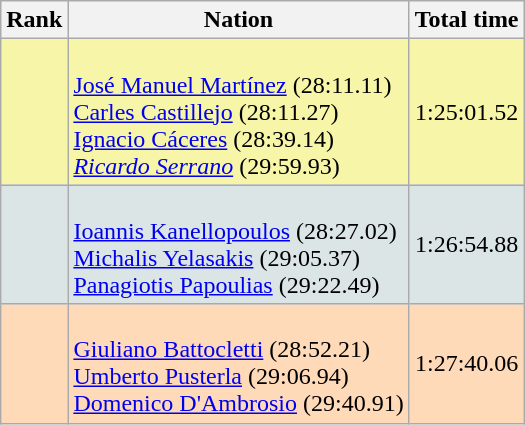<table class = "wikitable" style = "text-align: center">
<tr>
<th>Rank</th>
<th>Nation</th>
<th>Total time</th>
</tr>
<tr bgcolor = f7f6a8>
<td></td>
<td align = "left"><br><a href='#'>José Manuel Martínez</a> (28:11.11)<br><a href='#'>Carles Castillejo</a> (28:11.27)<br><a href='#'>Ignacio Cáceres</a> (28:39.14)<br><em> <a href='#'>Ricardo Serrano</a> </em>(29:59.93)</td>
<td>1:25:01.52</td>
</tr>
<tr bgcolor = dce5e5>
<td></td>
<td align = "left"><br><a href='#'>Ioannis Kanellopoulos</a> (28:27.02)<br><a href='#'>Michalis Yelasakis</a> (29:05.37)<br><a href='#'>Panagiotis Papoulias</a> (29:22.49)</td>
<td>1:26:54.88</td>
</tr>
<tr bgcolor = ffdab9>
<td></td>
<td align = "left"><br><a href='#'>Giuliano Battocletti</a> (28:52.21)<br><a href='#'>Umberto Pusterla</a> (29:06.94)<br><a href='#'>Domenico D'Ambrosio</a> (29:40.91)</td>
<td>1:27:40.06</td>
</tr>
</table>
